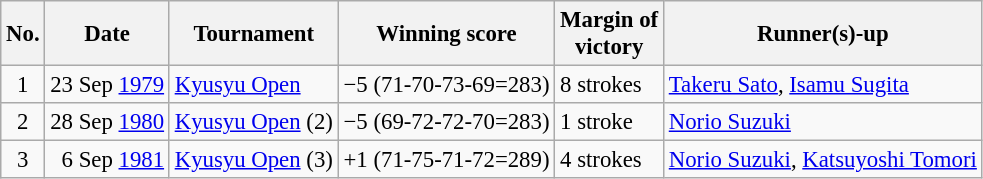<table class="wikitable" style="font-size:95%;">
<tr>
<th>No.</th>
<th>Date</th>
<th>Tournament</th>
<th>Winning score</th>
<th>Margin of<br>victory</th>
<th>Runner(s)-up</th>
</tr>
<tr>
<td align=center>1</td>
<td align=right>23 Sep <a href='#'>1979</a></td>
<td><a href='#'>Kyusyu Open</a></td>
<td>−5 (71-70-73-69=283)</td>
<td>8 strokes</td>
<td> <a href='#'>Takeru Sato</a>,  <a href='#'>Isamu Sugita</a></td>
</tr>
<tr>
<td align=center>2</td>
<td align=right>28 Sep <a href='#'>1980</a></td>
<td><a href='#'>Kyusyu Open</a> (2)</td>
<td>−5 (69-72-72-70=283)</td>
<td>1 stroke</td>
<td> <a href='#'>Norio Suzuki</a></td>
</tr>
<tr>
<td align=center>3</td>
<td align=right>6 Sep <a href='#'>1981</a></td>
<td><a href='#'>Kyusyu Open</a> (3)</td>
<td>+1 (71-75-71-72=289)</td>
<td>4 strokes</td>
<td> <a href='#'>Norio Suzuki</a>,  <a href='#'>Katsuyoshi Tomori</a></td>
</tr>
</table>
